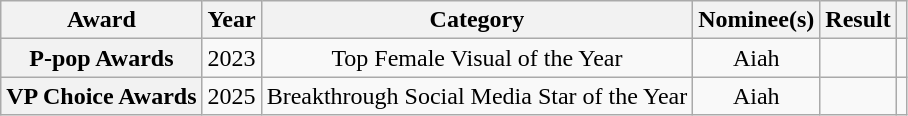<table class="wikitable sortable plainrowheaders" style="text-align:center;">
<tr>
<th scope="col">Award</th>
<th scope="col">Year</th>
<th scope="col">Category</th>
<th scope="col">Nominee(s)</th>
<th scope="col">Result</th>
<th scope="col"></th>
</tr>
<tr>
<th scope="row">P-pop Awards</th>
<td>2023</td>
<td>Top Female Visual of the Year</td>
<td>Aiah</td>
<td></td>
<td></td>
</tr>
<tr>
<th scope="row">VP Choice Awards</th>
<td>2025</td>
<td>Breakthrough Social Media Star of the Year</td>
<td>Aiah</td>
<td></td>
<td></td>
</tr>
</table>
